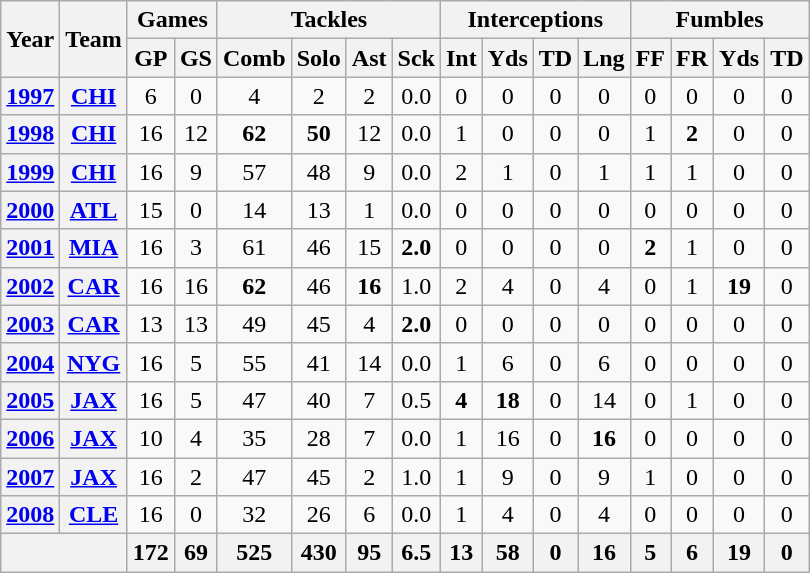<table class="wikitable" style="text-align:center">
<tr>
<th rowspan="2">Year</th>
<th rowspan="2">Team</th>
<th colspan="2">Games</th>
<th colspan="4">Tackles</th>
<th colspan="4">Interceptions</th>
<th colspan="4">Fumbles</th>
</tr>
<tr>
<th>GP</th>
<th>GS</th>
<th>Comb</th>
<th>Solo</th>
<th>Ast</th>
<th>Sck</th>
<th>Int</th>
<th>Yds</th>
<th>TD</th>
<th>Lng</th>
<th>FF</th>
<th>FR</th>
<th>Yds</th>
<th>TD</th>
</tr>
<tr>
<th><a href='#'>1997</a></th>
<th><a href='#'>CHI</a></th>
<td>6</td>
<td>0</td>
<td>4</td>
<td>2</td>
<td>2</td>
<td>0.0</td>
<td>0</td>
<td>0</td>
<td>0</td>
<td>0</td>
<td>0</td>
<td>0</td>
<td>0</td>
<td>0</td>
</tr>
<tr>
<th><a href='#'>1998</a></th>
<th><a href='#'>CHI</a></th>
<td>16</td>
<td>12</td>
<td><strong>62</strong></td>
<td><strong>50</strong></td>
<td>12</td>
<td>0.0</td>
<td>1</td>
<td>0</td>
<td>0</td>
<td>0</td>
<td>1</td>
<td><strong>2</strong></td>
<td>0</td>
<td>0</td>
</tr>
<tr>
<th><a href='#'>1999</a></th>
<th><a href='#'>CHI</a></th>
<td>16</td>
<td>9</td>
<td>57</td>
<td>48</td>
<td>9</td>
<td>0.0</td>
<td>2</td>
<td>1</td>
<td>0</td>
<td>1</td>
<td>1</td>
<td>1</td>
<td>0</td>
<td>0</td>
</tr>
<tr>
<th><a href='#'>2000</a></th>
<th><a href='#'>ATL</a></th>
<td>15</td>
<td>0</td>
<td>14</td>
<td>13</td>
<td>1</td>
<td>0.0</td>
<td>0</td>
<td>0</td>
<td>0</td>
<td>0</td>
<td>0</td>
<td>0</td>
<td>0</td>
<td>0</td>
</tr>
<tr>
<th><a href='#'>2001</a></th>
<th><a href='#'>MIA</a></th>
<td>16</td>
<td>3</td>
<td>61</td>
<td>46</td>
<td>15</td>
<td><strong>2.0</strong></td>
<td>0</td>
<td>0</td>
<td>0</td>
<td>0</td>
<td><strong>2</strong></td>
<td>1</td>
<td>0</td>
<td>0</td>
</tr>
<tr>
<th><a href='#'>2002</a></th>
<th><a href='#'>CAR</a></th>
<td>16</td>
<td>16</td>
<td><strong>62</strong></td>
<td>46</td>
<td><strong>16</strong></td>
<td>1.0</td>
<td>2</td>
<td>4</td>
<td>0</td>
<td>4</td>
<td>0</td>
<td>1</td>
<td><strong>19</strong></td>
<td>0</td>
</tr>
<tr>
<th><a href='#'>2003</a></th>
<th><a href='#'>CAR</a></th>
<td>13</td>
<td>13</td>
<td>49</td>
<td>45</td>
<td>4</td>
<td><strong>2.0</strong></td>
<td>0</td>
<td>0</td>
<td>0</td>
<td>0</td>
<td>0</td>
<td>0</td>
<td>0</td>
<td>0</td>
</tr>
<tr>
<th><a href='#'>2004</a></th>
<th><a href='#'>NYG</a></th>
<td>16</td>
<td>5</td>
<td>55</td>
<td>41</td>
<td>14</td>
<td>0.0</td>
<td>1</td>
<td>6</td>
<td>0</td>
<td>6</td>
<td>0</td>
<td>0</td>
<td>0</td>
<td>0</td>
</tr>
<tr>
<th><a href='#'>2005</a></th>
<th><a href='#'>JAX</a></th>
<td>16</td>
<td>5</td>
<td>47</td>
<td>40</td>
<td>7</td>
<td>0.5</td>
<td><strong>4</strong></td>
<td><strong>18</strong></td>
<td>0</td>
<td>14</td>
<td>0</td>
<td>1</td>
<td>0</td>
<td>0</td>
</tr>
<tr>
<th><a href='#'>2006</a></th>
<th><a href='#'>JAX</a></th>
<td>10</td>
<td>4</td>
<td>35</td>
<td>28</td>
<td>7</td>
<td>0.0</td>
<td>1</td>
<td>16</td>
<td>0</td>
<td><strong>16</strong></td>
<td>0</td>
<td>0</td>
<td>0</td>
<td>0</td>
</tr>
<tr>
<th><a href='#'>2007</a></th>
<th><a href='#'>JAX</a></th>
<td>16</td>
<td>2</td>
<td>47</td>
<td>45</td>
<td>2</td>
<td>1.0</td>
<td>1</td>
<td>9</td>
<td>0</td>
<td>9</td>
<td>1</td>
<td>0</td>
<td>0</td>
<td>0</td>
</tr>
<tr>
<th><a href='#'>2008</a></th>
<th><a href='#'>CLE</a></th>
<td>16</td>
<td>0</td>
<td>32</td>
<td>26</td>
<td>6</td>
<td>0.0</td>
<td>1</td>
<td>4</td>
<td>0</td>
<td>4</td>
<td>0</td>
<td>0</td>
<td>0</td>
<td>0</td>
</tr>
<tr>
<th colspan="2"></th>
<th>172</th>
<th>69</th>
<th>525</th>
<th>430</th>
<th>95</th>
<th>6.5</th>
<th>13</th>
<th>58</th>
<th>0</th>
<th>16</th>
<th>5</th>
<th>6</th>
<th>19</th>
<th>0</th>
</tr>
</table>
